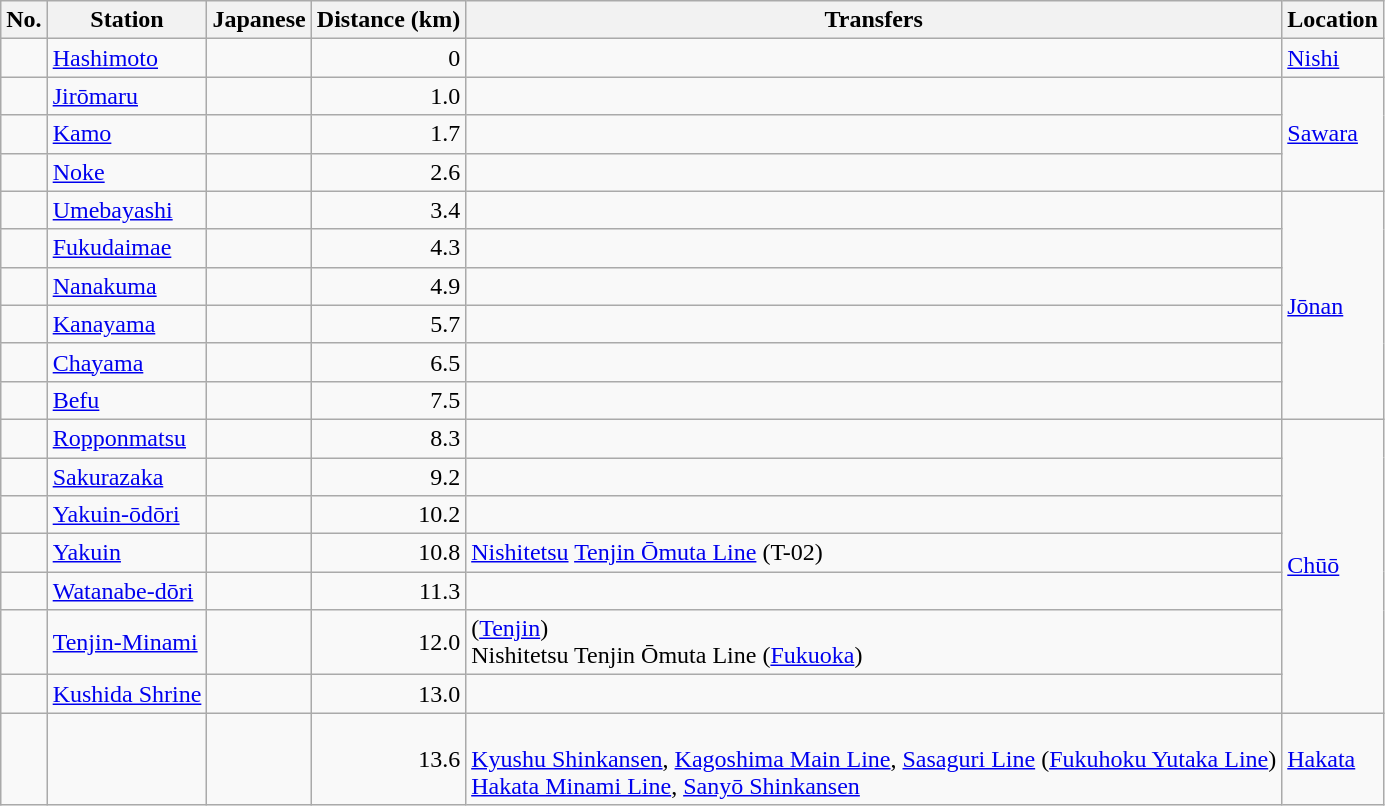<table class="wikitable">
<tr>
<th>No.</th>
<th>Station</th>
<th>Japanese</th>
<th>Distance (km)</th>
<th>Transfers</th>
<th>Location</th>
</tr>
<tr>
<td></td>
<td><a href='#'>Hashimoto</a></td>
<td></td>
<td align="right">0</td>
<td></td>
<td><a href='#'>Nishi</a></td>
</tr>
<tr>
<td></td>
<td><a href='#'>Jirōmaru</a></td>
<td></td>
<td align="right">1.0</td>
<td></td>
<td rowspan="3"><a href='#'>Sawara</a></td>
</tr>
<tr>
<td></td>
<td><a href='#'>Kamo</a></td>
<td></td>
<td align="right">1.7</td>
<td></td>
</tr>
<tr>
<td></td>
<td><a href='#'>Noke</a></td>
<td></td>
<td align="right">2.6</td>
<td></td>
</tr>
<tr>
<td></td>
<td><a href='#'>Umebayashi</a></td>
<td></td>
<td align="right">3.4</td>
<td></td>
<td rowspan="6"><a href='#'>Jōnan</a></td>
</tr>
<tr>
<td></td>
<td><a href='#'>Fukudaimae</a></td>
<td></td>
<td align="right">4.3</td>
<td></td>
</tr>
<tr>
<td></td>
<td><a href='#'>Nanakuma</a></td>
<td></td>
<td align="right">4.9</td>
<td></td>
</tr>
<tr>
<td></td>
<td><a href='#'>Kanayama</a></td>
<td></td>
<td align="right">5.7</td>
<td></td>
</tr>
<tr>
<td></td>
<td><a href='#'>Chayama</a></td>
<td></td>
<td align="right">6.5</td>
<td></td>
</tr>
<tr>
<td></td>
<td><a href='#'>Befu</a></td>
<td></td>
<td align="right">7.5</td>
<td></td>
</tr>
<tr>
<td></td>
<td><a href='#'>Ropponmatsu</a></td>
<td></td>
<td align="right">8.3</td>
<td></td>
<td rowspan="7"><a href='#'>Chūō</a></td>
</tr>
<tr>
<td></td>
<td><a href='#'>Sakurazaka</a></td>
<td></td>
<td align="right">9.2</td>
<td></td>
</tr>
<tr>
<td></td>
<td><a href='#'>Yakuin-ōdōri</a></td>
<td></td>
<td align="right">10.2</td>
<td></td>
</tr>
<tr>
<td></td>
<td><a href='#'>Yakuin</a></td>
<td></td>
<td align="right">10.8</td>
<td><a href='#'>Nishitetsu</a> <a href='#'>Tenjin Ōmuta Line</a> (T-02)</td>
</tr>
<tr>
<td></td>
<td><a href='#'>Watanabe-dōri</a></td>
<td></td>
<td align="right">11.3</td>
<td></td>
</tr>
<tr>
<td></td>
<td><a href='#'>Tenjin-Minami</a></td>
<td></td>
<td align="right">12.0</td>
<td>  (<a href='#'>Tenjin</a>)<br>Nishitetsu Tenjin Ōmuta Line (<a href='#'>Fukuoka</a>)</td>
</tr>
<tr>
<td></td>
<td><a href='#'>Kushida Shrine</a></td>
<td></td>
<td align="right">13.0</td>
<td></td>
</tr>
<tr>
<td></td>
<td></td>
<td></td>
<td align="right">13.6</td>
<td><br>  <a href='#'>Kyushu Shinkansen</a>, <a href='#'>Kagoshima Main Line</a>, <a href='#'>Sasaguri Line</a> (<a href='#'>Fukuhoku Yutaka Line</a>)<br><a href='#'>Hakata Minami Line</a>, <a href='#'>Sanyō Shinkansen</a></td>
<td><a href='#'>Hakata</a></td>
</tr>
</table>
